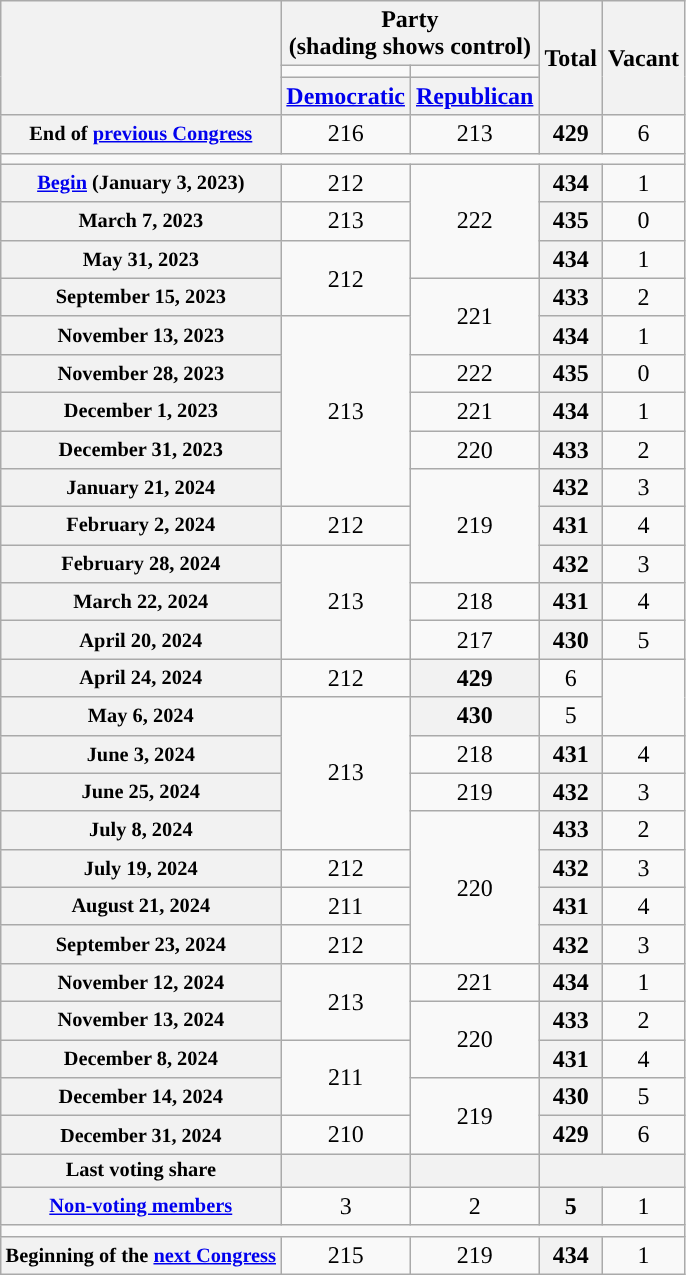<table class="wikitable" style="text-align:center">
<tr>
<th rowspan="3" scope="col"> </th>
<th colspan="2" scope="col">Party<div>(shading shows control)</div></th>
<th rowspan="3" scope="col">Total</th>
<th rowspan="3" scope="col">Vacant</th>
</tr>
<tr style="height:5px">
<td style="background-color:"></td>
<td style="background-color:"></td>
</tr>
<tr>
<th scope="col"><a href='#'>Democratic</a></th>
<th scope="col"><a href='#'>Republican</a></th>
</tr>
<tr>
<th scope="row" style="font-size:85%">End of <a href='#'>previous Congress</a></th>
<td>216</td>
<td>213</td>
<th>429</th>
<td>6</td>
</tr>
<tr>
<td colspan="5"></td>
</tr>
<tr>
<th scope="row" style="font-size:85%"><a href='#'>Begin</a> (January 3, 2023)</th>
<td>212</td>
<td rowspan="3" >222</td>
<th>434</th>
<td>1</td>
</tr>
<tr>
<th scope="row" style="font-size:85%">March 7, 2023</th>
<td>213</td>
<th>435</th>
<td>0</td>
</tr>
<tr>
<th scope="row" style="font-size:85%">May 31, 2023</th>
<td rowspan="2">212</td>
<th>434</th>
<td>1</td>
</tr>
<tr>
<th scope="row" style="font-size:85%">September 15, 2023</th>
<td rowspan="2" >221</td>
<th>433</th>
<td>2</td>
</tr>
<tr>
<th scope="row" style="font-size:85%">November 13, 2023</th>
<td rowspan="5">213</td>
<th>434</th>
<td>1</td>
</tr>
<tr>
<th scope="row" style="font-size:85%">November 28, 2023</th>
<td>222</td>
<th>435</th>
<td>0</td>
</tr>
<tr>
<th scope="row" style="font-size:85%">December 1, 2023</th>
<td>221</td>
<th>434</th>
<td>1</td>
</tr>
<tr>
<th scope="row" style="font-size:85%">December 31, 2023</th>
<td>220</td>
<th>433</th>
<td>2</td>
</tr>
<tr>
<th scope="row" style="font-size:85%">January 21, 2024</th>
<td rowspan="3" >219</td>
<th>432</th>
<td>3</td>
</tr>
<tr>
<th scope="row" style="font-size:85%">February 2, 2024</th>
<td>212</td>
<th>431</th>
<td>4</td>
</tr>
<tr>
<th scope="row" style="font-size:85%">February 28, 2024</th>
<td rowspan="3">213</td>
<th>432</th>
<td>3</td>
</tr>
<tr>
<th scope="row" style="font-size:85%">March 22, 2024</th>
<td>218</td>
<th>431</th>
<td>4</td>
</tr>
<tr>
<th scope="row" style="font-size:85%">April 20, 2024</th>
<td>217</td>
<th>430</th>
<td>5</td>
</tr>
<tr>
<th scope="row" style="font-size:85%">April 24, 2024</th>
<td>212</td>
<th>429</th>
<td>6</td>
</tr>
<tr>
<th scope="row" style="font-size:85%">May 6, 2024</th>
<td rowspan="4">213</td>
<th>430</th>
<td>5</td>
</tr>
<tr>
<th scope="row" style="font-size:85%">June 3, 2024</th>
<td>218</td>
<th>431</th>
<td>4</td>
</tr>
<tr>
<th scope="row" style="font-size:85%">June 25, 2024</th>
<td>219</td>
<th>432</th>
<td>3</td>
</tr>
<tr>
<th scope="row" style="font-size:85%">July 8, 2024</th>
<td rowspan="4" >220</td>
<th>433</th>
<td>2</td>
</tr>
<tr>
<th scope="row" style="font-size:85%">July 19, 2024</th>
<td>212</td>
<th>432</th>
<td>3</td>
</tr>
<tr>
<th scope="row" style="font-size:85%">August 21, 2024</th>
<td>211</td>
<th>431</th>
<td>4</td>
</tr>
<tr>
<th scope="row" style="font-size:85%">September 23, 2024</th>
<td>212</td>
<th>432</th>
<td>3</td>
</tr>
<tr>
<th scope="row" style="font-size:85%">November 12, 2024</th>
<td rowspan="2">213</td>
<td>221</td>
<th>434</th>
<td>1</td>
</tr>
<tr>
<th scope="row" style="font-size:85%">November 13, 2024</th>
<td rowspan="2" >220</td>
<th>433</th>
<td>2</td>
</tr>
<tr>
<th scope="row" style="font-size:85%">December 8, 2024</th>
<td rowspan="2">211</td>
<th>431</th>
<td>4</td>
</tr>
<tr>
<th scope="row" style="font-size:85%">December 14, 2024</th>
<td rowspan="2" >219</td>
<th>430</th>
<td>5</td>
</tr>
<tr>
<th><small>December 31, 2024</small></th>
<td>210</td>
<th>429</th>
<td>6</td>
</tr>
<tr>
<th scope="row" style="font-size:85%">Last voting share</th>
<th></th>
<th></th>
<th colspan="2"></th>
</tr>
<tr>
<th style="font-size:85%"><a href='#'>Non-voting members</a></th>
<td>3</td>
<td>2</td>
<th>5</th>
<td>1</td>
</tr>
<tr>
<td colspan=99></td>
</tr>
<tr>
<th style="white-space:nowrap; font-size:85%;">Beginning of the <a href='#'>next Congress</a></th>
<td>215</td>
<td>219</td>
<th>434</th>
<td>1</td>
</tr>
</table>
